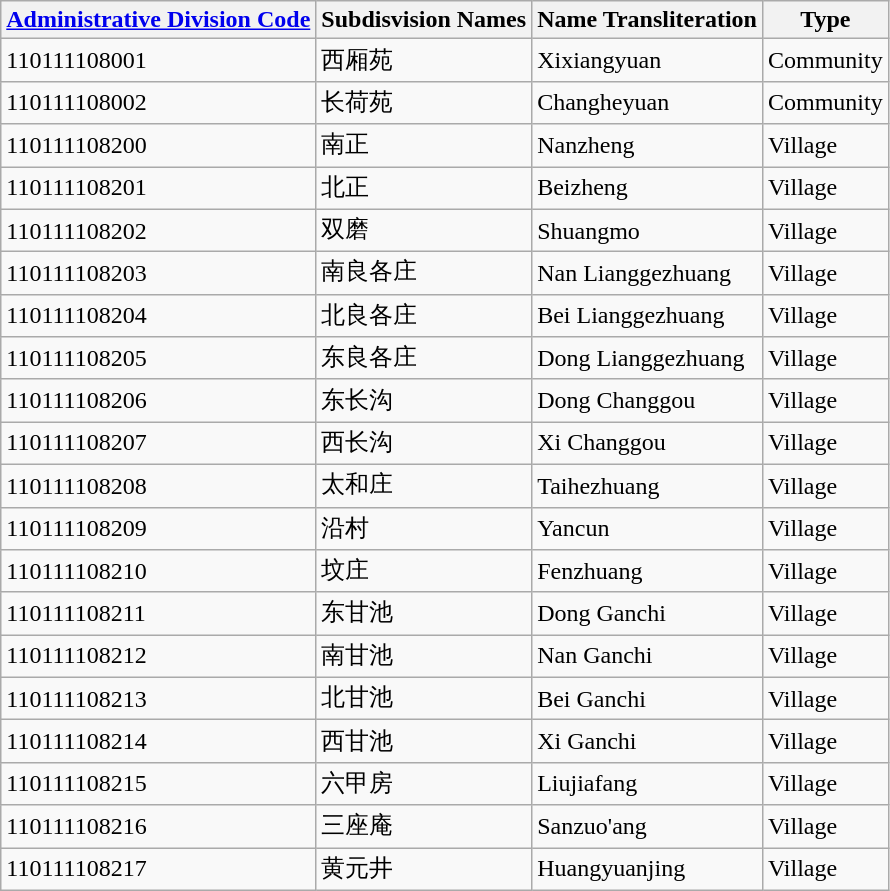<table class="wikitable sortable">
<tr>
<th><a href='#'>Administrative Division Code</a></th>
<th>Subdisvision Names</th>
<th>Name Transliteration</th>
<th>Type</th>
</tr>
<tr>
<td>110111108001</td>
<td>西厢苑</td>
<td>Xixiangyuan</td>
<td>Community</td>
</tr>
<tr>
<td>110111108002</td>
<td>长荷苑</td>
<td>Changheyuan</td>
<td>Community</td>
</tr>
<tr>
<td>110111108200</td>
<td>南正</td>
<td>Nanzheng</td>
<td>Village</td>
</tr>
<tr>
<td>110111108201</td>
<td>北正</td>
<td>Beizheng</td>
<td>Village</td>
</tr>
<tr>
<td>110111108202</td>
<td>双磨</td>
<td>Shuangmo</td>
<td>Village</td>
</tr>
<tr>
<td>110111108203</td>
<td>南良各庄</td>
<td>Nan Lianggezhuang</td>
<td>Village</td>
</tr>
<tr>
<td>110111108204</td>
<td>北良各庄</td>
<td>Bei Lianggezhuang</td>
<td>Village</td>
</tr>
<tr>
<td>110111108205</td>
<td>东良各庄</td>
<td>Dong Lianggezhuang</td>
<td>Village</td>
</tr>
<tr>
<td>110111108206</td>
<td>东长沟</td>
<td>Dong Changgou</td>
<td>Village</td>
</tr>
<tr>
<td>110111108207</td>
<td>西长沟</td>
<td>Xi Changgou</td>
<td>Village</td>
</tr>
<tr>
<td>110111108208</td>
<td>太和庄</td>
<td>Taihezhuang</td>
<td>Village</td>
</tr>
<tr>
<td>110111108209</td>
<td>沿村</td>
<td>Yancun</td>
<td>Village</td>
</tr>
<tr>
<td>110111108210</td>
<td>坟庄</td>
<td>Fenzhuang</td>
<td>Village</td>
</tr>
<tr>
<td>110111108211</td>
<td>东甘池</td>
<td>Dong Ganchi</td>
<td>Village</td>
</tr>
<tr>
<td>110111108212</td>
<td>南甘池</td>
<td>Nan Ganchi</td>
<td>Village</td>
</tr>
<tr>
<td>110111108213</td>
<td>北甘池</td>
<td>Bei Ganchi</td>
<td>Village</td>
</tr>
<tr>
<td>110111108214</td>
<td>西甘池</td>
<td>Xi Ganchi</td>
<td>Village</td>
</tr>
<tr>
<td>110111108215</td>
<td>六甲房</td>
<td>Liujiafang</td>
<td>Village</td>
</tr>
<tr>
<td>110111108216</td>
<td>三座庵</td>
<td>Sanzuo'ang</td>
<td>Village</td>
</tr>
<tr>
<td>110111108217</td>
<td>黄元井</td>
<td>Huangyuanjing</td>
<td>Village</td>
</tr>
</table>
